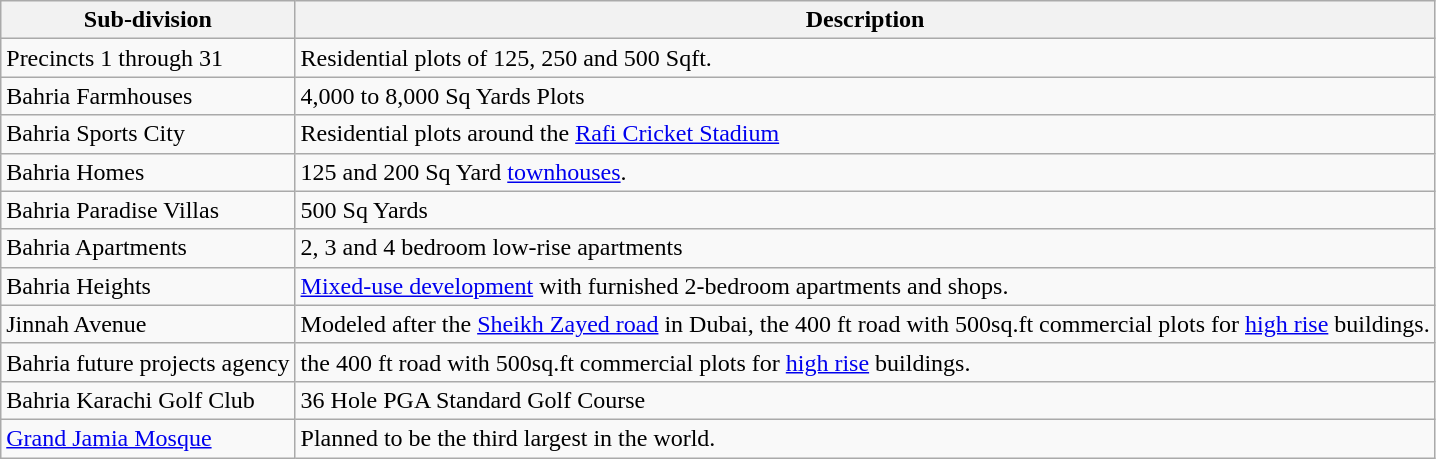<table class="wikitable">
<tr>
<th>Sub-division</th>
<th>Description</th>
</tr>
<tr>
<td>Precincts 1 through 31</td>
<td>Residential plots of 125, 250 and 500 Sqft.</td>
</tr>
<tr>
<td>Bahria Farmhouses</td>
<td>4,000 to 8,000 Sq Yards Plots</td>
</tr>
<tr>
<td>Bahria Sports City</td>
<td>Residential plots around the <a href='#'>Rafi Cricket Stadium</a></td>
</tr>
<tr>
<td>Bahria Homes</td>
<td>125 and 200 Sq Yard <a href='#'>townhouses</a>.</td>
</tr>
<tr>
<td>Bahria Paradise Villas</td>
<td>500 Sq Yards </td>
</tr>
<tr>
<td>Bahria Apartments</td>
<td>2, 3 and 4 bedroom low-rise apartments</td>
</tr>
<tr>
<td>Bahria Heights</td>
<td><a href='#'>Mixed-use development</a> with furnished 2-bedroom apartments and shops.</td>
</tr>
<tr>
<td>Jinnah Avenue</td>
<td>Modeled after the <a href='#'>Sheikh Zayed road</a> in Dubai, the 400 ft road with 500sq.ft commercial plots for <a href='#'>high rise</a> buildings.</td>
</tr>
<tr>
<td>Bahria future projects agency</td>
<td>the 400 ft road with 500sq.ft commercial plots for <a href='#'>high rise</a> buildings.</td>
</tr>
<tr>
<td>Bahria Karachi Golf Club</td>
<td>36 Hole PGA Standard Golf Course</td>
</tr>
<tr>
<td><a href='#'>Grand Jamia Mosque</a></td>
<td>Planned to be the third largest in the world.</td>
</tr>
</table>
